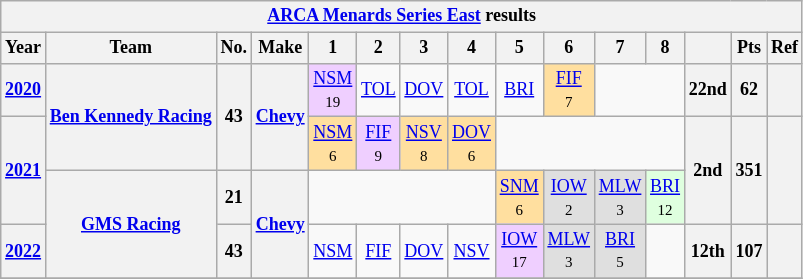<table class="wikitable" style="text-align:center; font-size:75%">
<tr>
<th colspan=15><a href='#'>ARCA Menards Series East</a> results</th>
</tr>
<tr>
<th>Year</th>
<th>Team</th>
<th>No.</th>
<th>Make</th>
<th>1</th>
<th>2</th>
<th>3</th>
<th>4</th>
<th>5</th>
<th>6</th>
<th>7</th>
<th>8</th>
<th></th>
<th>Pts</th>
<th>Ref</th>
</tr>
<tr>
<th><a href='#'>2020</a></th>
<th rowspan=2><a href='#'>Ben Kennedy Racing</a></th>
<th rowspan=2>43</th>
<th rowspan=2><a href='#'>Chevy</a></th>
<td style="background:#EFCFFF;"><a href='#'>NSM</a><br><small>19</small></td>
<td><a href='#'>TOL</a></td>
<td><a href='#'>DOV</a></td>
<td><a href='#'>TOL</a></td>
<td><a href='#'>BRI</a></td>
<td style="background:#FFDF9F;"><a href='#'>FIF</a><br><small>7</small></td>
<td colspan=2></td>
<th>22nd</th>
<th>62</th>
<th></th>
</tr>
<tr>
<th rowspan=2><a href='#'>2021</a></th>
<td style="background:#FFDF9F;"><a href='#'>NSM</a><br><small>6</small></td>
<td style="background:#EFCFFF;"><a href='#'>FIF</a><br><small>9</small></td>
<td style="background:#FFDF9F;"><a href='#'>NSV</a><br><small>8</small></td>
<td style="background:#FFDF9F;"><a href='#'>DOV</a><br><small>6</small></td>
<td colspan=4></td>
<th rowspan=2>2nd</th>
<th rowspan=2>351</th>
<th rowspan=2></th>
</tr>
<tr>
<th rowspan=2><a href='#'>GMS Racing</a></th>
<th>21</th>
<th rowspan=2><a href='#'>Chevy</a></th>
<td colspan=4></td>
<td style="background:#FFDF9F;"><a href='#'>SNM</a><br><small>6</small></td>
<td style="background:#DFDFDF;"><a href='#'>IOW</a><br><small>2</small></td>
<td style="background:#DFDFDF;"><a href='#'>MLW</a><br><small>3</small></td>
<td style="background:#DFFFDF;"><a href='#'>BRI</a><br><small>12</small></td>
</tr>
<tr>
<th><a href='#'>2022</a></th>
<th>43</th>
<td><a href='#'>NSM</a></td>
<td><a href='#'>FIF</a></td>
<td><a href='#'>DOV</a></td>
<td><a href='#'>NSV</a></td>
<td style="background:#EFCFFF;"><a href='#'>IOW</a><br><small>17</small></td>
<td style="background:#DFDFDF;"><a href='#'>MLW</a><br><small>3</small></td>
<td style="background:#DFDFDF;"><a href='#'>BRI</a><br><small>5</small></td>
<td></td>
<th>12th</th>
<th>107</th>
<th></th>
</tr>
<tr>
</tr>
</table>
